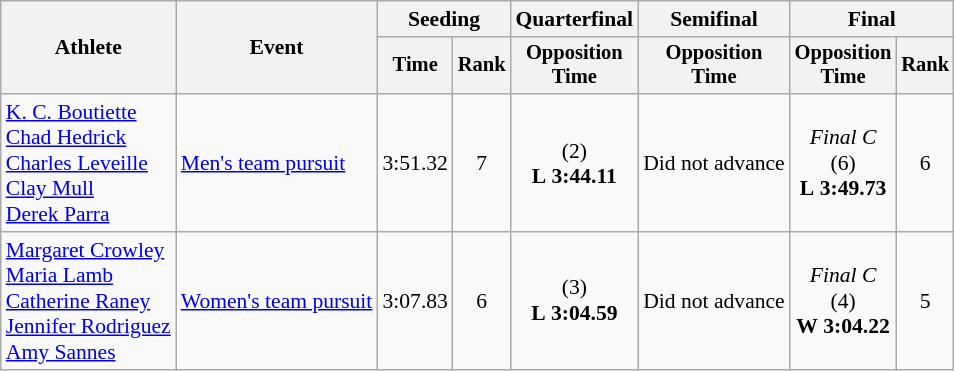<table class=wikitable style=font-size:90%;text-align:center>
<tr>
<th rowspan=2>Athlete</th>
<th rowspan=2>Event</th>
<th colspan=2>Seeding</th>
<th>Quarterfinal</th>
<th>Semifinal</th>
<th colspan=2>Final</th>
</tr>
<tr style=font-size:95%>
<th>Time</th>
<th>Rank</th>
<th>Opposition<br>Time</th>
<th>Opposition<br>Time</th>
<th>Opposition<br>Time</th>
<th>Rank</th>
</tr>
<tr>
<td align=left><a href='#'>K. C. Boutiette</a><br><a href='#'>Chad Hedrick</a><br><a href='#'>Charles Leveille</a><br><a href='#'>Clay Mull</a><br><a href='#'>Derek Parra</a></td>
<td align=left><a href='#'>Men's team pursuit</a></td>
<td>3:51.32</td>
<td>7</td>
<td> (2)<br><strong>L</strong> <strong>3:44.11</strong></td>
<td>Did not advance</td>
<td><em>Final C</em> <br> (6)<br><strong>L</strong> <strong>3:49.73</strong></td>
<td>6</td>
</tr>
<tr>
<td align=left><a href='#'>Margaret Crowley</a><br><a href='#'>Maria Lamb</a><br><a href='#'>Catherine Raney</a><br><a href='#'>Jennifer Rodriguez</a><br><a href='#'>Amy Sannes</a></td>
<td align=left><a href='#'>Women's team pursuit</a></td>
<td>3:07.83</td>
<td>6</td>
<td> (3)<br><strong>L</strong> <strong>3:04.59</strong></td>
<td>Did not advance</td>
<td><em>Final C</em> <br> (4)<br><strong>W</strong> <strong>3:04.22</strong></td>
<td>5</td>
</tr>
</table>
